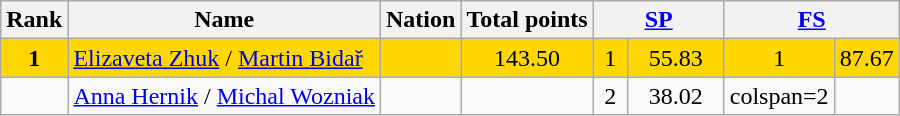<table class="wikitable sortable">
<tr>
<th>Rank</th>
<th>Name</th>
<th>Nation</th>
<th>Total points</th>
<th colspan="2" width="80px"><a href='#'>SP</a></th>
<th colspan="2" width="80px"><a href='#'>FS</a></th>
</tr>
<tr bgcolor="gold">
<td align="center"><strong>1</strong></td>
<td><a href='#'>Elizaveta Zhuk</a> / <a href='#'>Martin Bidař</a></td>
<td></td>
<td align="center">143.50</td>
<td align="center">1</td>
<td align="center">55.83</td>
<td align="center">1</td>
<td align="center">87.67</td>
</tr>
<tr>
<td align="center"><strong></strong></td>
<td><a href='#'>Anna Hernik</a> / <a href='#'>Michal Wozniak</a></td>
<td></td>
<td></td>
<td align="center">2</td>
<td align="center">38.02</td>
<td>colspan=2 </td>
</tr>
</table>
